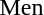<table>
<tr>
<td>Men</td>
<td></td>
<td></td>
<td></td>
</tr>
</table>
